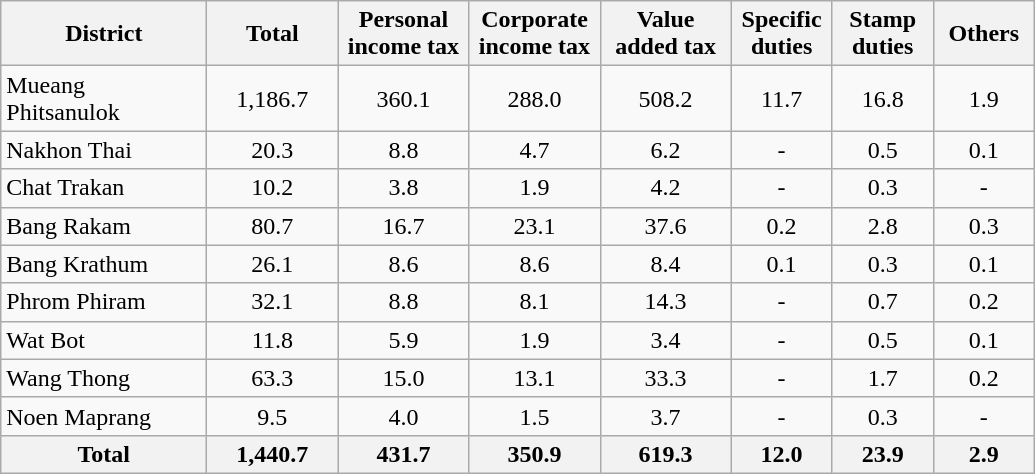<table class="wikitable sortable">
<tr>
<th style="width:130px;">District</th>
<th style="width:80px;">Total</th>
<th style="width:80px;">Personal income tax</th>
<th style="width:80px;">Corporate income tax</th>
<th style="width:80px;">Value added tax</th>
<th style="width:60px;">Specific duties</th>
<th style="width:60px;">Stamp duties</th>
<th style="width:60px;">Others</th>
</tr>
<tr>
<td>Mueang Phitsanulok</td>
<td style="text-align:center;">1,186.7</td>
<td style="text-align:center;">360.1</td>
<td style="text-align:center;">288.0</td>
<td style="text-align:center;">508.2</td>
<td style="text-align:center;">11.7</td>
<td style="text-align:center;">16.8</td>
<td style="text-align:center;">1.9</td>
</tr>
<tr>
<td>Nakhon Thai</td>
<td style="text-align:center;">20.3</td>
<td style="text-align:center;">8.8</td>
<td style="text-align:center;">4.7</td>
<td style="text-align:center;">6.2</td>
<td style="text-align:center;">-</td>
<td style="text-align:center;">0.5</td>
<td style="text-align:center;">0.1</td>
</tr>
<tr>
<td>Chat Trakan</td>
<td style="text-align:center;">10.2</td>
<td style="text-align:center;">3.8</td>
<td style="text-align:center;">1.9</td>
<td style="text-align:center;">4.2</td>
<td style="text-align:center;">-</td>
<td style="text-align:center;">0.3</td>
<td style="text-align:center;">-</td>
</tr>
<tr>
<td>Bang Rakam</td>
<td style="text-align:center;">80.7</td>
<td style="text-align:center;">16.7</td>
<td style="text-align:center;">23.1</td>
<td style="text-align:center;">37.6</td>
<td style="text-align:center;">0.2</td>
<td style="text-align:center;">2.8</td>
<td style="text-align:center;">0.3</td>
</tr>
<tr>
<td>Bang Krathum</td>
<td style="text-align:center;">26.1</td>
<td style="text-align:center;">8.6</td>
<td style="text-align:center;">8.6</td>
<td style="text-align:center;">8.4</td>
<td style="text-align:center;">0.1</td>
<td style="text-align:center;">0.3</td>
<td style="text-align:center;">0.1</td>
</tr>
<tr>
<td>Phrom Phiram</td>
<td style="text-align:center;">32.1</td>
<td style="text-align:center;">8.8</td>
<td style="text-align:center;">8.1</td>
<td style="text-align:center;">14.3</td>
<td style="text-align:center;">-</td>
<td style="text-align:center;">0.7</td>
<td style="text-align:center;">0.2</td>
</tr>
<tr>
<td>Wat Bot</td>
<td style="text-align:center;">11.8</td>
<td style="text-align:center;">5.9</td>
<td style="text-align:center;">1.9</td>
<td style="text-align:center;">3.4</td>
<td style="text-align:center;">-</td>
<td style="text-align:center;">0.5</td>
<td style="text-align:center;">0.1</td>
</tr>
<tr>
<td>Wang Thong</td>
<td style="text-align:center;">63.3</td>
<td style="text-align:center;">15.0</td>
<td style="text-align:center;">13.1</td>
<td style="text-align:center;">33.3</td>
<td style="text-align:center;">-</td>
<td style="text-align:center;">1.7</td>
<td style="text-align:center;">0.2</td>
</tr>
<tr>
<td>Noen Maprang</td>
<td style="text-align:center;">9.5</td>
<td style="text-align:center;">4.0</td>
<td style="text-align:center;">1.5</td>
<td style="text-align:center;">3.7</td>
<td style="text-align:center;">-</td>
<td style="text-align:center;">0.3</td>
<td style="text-align:center;">-</td>
</tr>
<tr>
<th>Total</th>
<th>1,440.7</th>
<th>431.7</th>
<th>350.9</th>
<th>619.3</th>
<th>12.0</th>
<th>23.9</th>
<th>2.9</th>
</tr>
</table>
